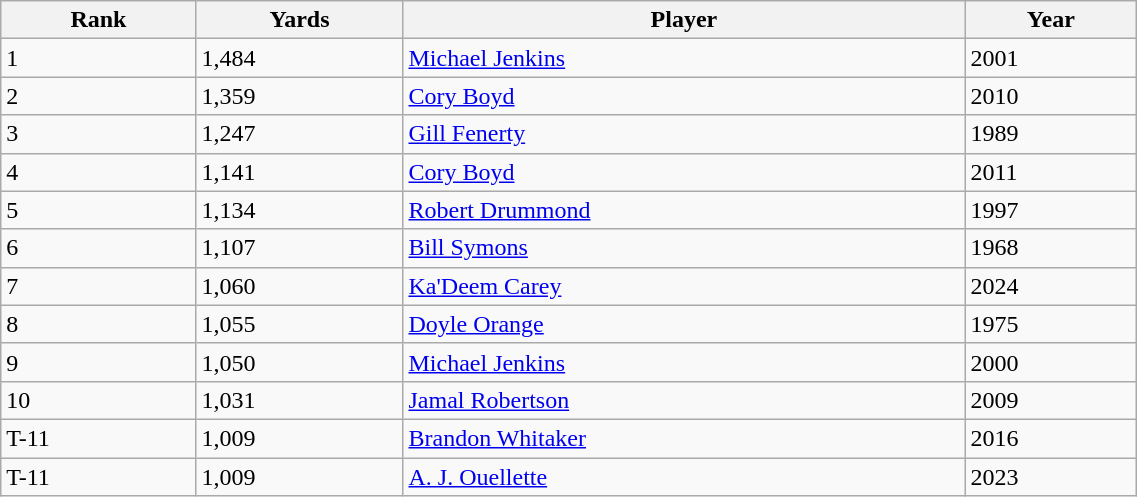<table class="wikitable" style="width:60%; text-align:left; border-collapse:collapse;">
<tr>
<th>Rank</th>
<th>Yards</th>
<th>Player</th>
<th>Year</th>
</tr>
<tr>
<td>1</td>
<td>1,484</td>
<td><a href='#'>Michael Jenkins</a></td>
<td>2001</td>
</tr>
<tr>
<td>2</td>
<td>1,359</td>
<td><a href='#'>Cory Boyd</a></td>
<td>2010</td>
</tr>
<tr>
<td>3</td>
<td>1,247</td>
<td><a href='#'>Gill Fenerty</a></td>
<td>1989</td>
</tr>
<tr>
<td>4</td>
<td>1,141</td>
<td><a href='#'>Cory Boyd</a></td>
<td>2011</td>
</tr>
<tr>
<td>5</td>
<td>1,134</td>
<td><a href='#'>Robert Drummond</a></td>
<td>1997</td>
</tr>
<tr>
<td>6</td>
<td>1,107</td>
<td><a href='#'>Bill Symons</a></td>
<td>1968</td>
</tr>
<tr>
<td>7</td>
<td>1,060</td>
<td><a href='#'>Ka'Deem Carey</a></td>
<td>2024</td>
</tr>
<tr>
<td>8</td>
<td>1,055</td>
<td><a href='#'>Doyle Orange</a></td>
<td>1975</td>
</tr>
<tr>
<td>9</td>
<td>1,050</td>
<td><a href='#'>Michael Jenkins</a></td>
<td>2000</td>
</tr>
<tr>
<td>10</td>
<td>1,031</td>
<td><a href='#'>Jamal Robertson</a></td>
<td>2009</td>
</tr>
<tr>
<td>T-11</td>
<td>1,009</td>
<td><a href='#'>Brandon Whitaker</a></td>
<td>2016</td>
</tr>
<tr>
<td>T-11</td>
<td>1,009</td>
<td><a href='#'>A. J. Ouellette</a></td>
<td>2023</td>
</tr>
</table>
